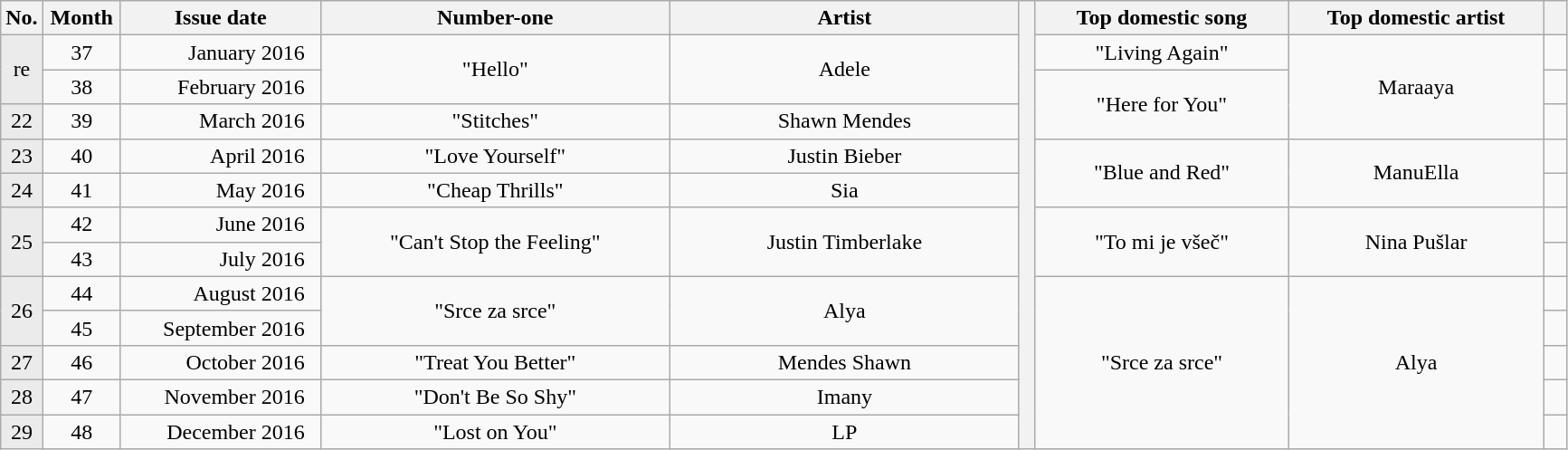<table class="wikitable plainrowheaders" border-collapse:collapse;" text-align:center;">
<tr>
<th width=20>No.</th>
<th width=50>Month</th>
<th width=140>Issue date</th>
<th width=250>Number-one</th>
<th width=250>Artist</th>
<th rowspan=13> </th>
<th width=180>Top domestic song</th>
<th width=180>Top domestic artist</th>
<th width=10></th>
</tr>
<tr align=center>
<td bgcolor=#EBEBEB align=center rowspan=2>re</td>
<td align=center>37</td>
<td align=right>January 2016  </td>
<td rowspan=2>"Hello"</td>
<td rowspan=2>Adele</td>
<td>"Living Again"</td>
<td rowspan=3>Maraaya</td>
<td></td>
</tr>
<tr align=center>
<td align=center>38</td>
<td align=right>February 2016  </td>
<td rowspan=2>"Here for You"</td>
<td></td>
</tr>
<tr align=center>
<td bgcolor=#EBEBEB align=center>22</td>
<td align=center>39</td>
<td align=right>March 2016  </td>
<td>"Stitches"</td>
<td>Shawn Mendes</td>
<td></td>
</tr>
<tr align=center>
<td bgcolor=#EBEBEB align=center>23</td>
<td align=center>40</td>
<td align=right>April 2016  </td>
<td>"Love Yourself"</td>
<td>Justin Bieber</td>
<td rowspan=2>"Blue and Red"</td>
<td rowspan=2>ManuElla</td>
<td></td>
</tr>
<tr align=center>
<td bgcolor=#EBEBEB align=center>24</td>
<td align=center>41</td>
<td align=right>May 2016  </td>
<td>"Cheap Thrills"</td>
<td>Sia</td>
<td></td>
</tr>
<tr align=center>
<td bgcolor=#EBEBEB align=center rowspan=2>25</td>
<td align=center>42</td>
<td align=right>June 2016  </td>
<td rowspan=2>"Can't Stop the Feeling"</td>
<td rowspan=2>Justin Timberlake</td>
<td rowspan=2>"To mi je všeč"</td>
<td rowspan=2>Nina Pušlar</td>
<td></td>
</tr>
<tr align=center>
<td align=center>43</td>
<td align=right>July 2016  </td>
<td></td>
</tr>
<tr align=center>
<td bgcolor=#EBEBEB align=center rowspan=2>26</td>
<td align=center>44</td>
<td align=right>August 2016  </td>
<td rowspan=2>"Srce za srce"</td>
<td rowspan=2>Alya</td>
<td rowspan=5>"Srce za srce"</td>
<td rowspan=5>Alya</td>
<td></td>
</tr>
<tr align=center>
<td align=center>45</td>
<td align=right>September 2016  </td>
<td></td>
</tr>
<tr align=center>
<td bgcolor=#EBEBEB align=center>27</td>
<td align=center>46</td>
<td align=right>October 2016  </td>
<td>"Treat You Better"</td>
<td>Mendes Shawn</td>
<td></td>
</tr>
<tr align=center>
<td bgcolor=#EBEBEB align=center>28</td>
<td align=center>47</td>
<td align=right>November 2016  </td>
<td>"Don't Be So Shy"</td>
<td>Imany</td>
<td></td>
</tr>
<tr align=center>
<td bgcolor=#EBEBEB align=center>29</td>
<td align=center>48</td>
<td align=right>December 2016  </td>
<td>"Lost on You"</td>
<td>LP</td>
<td></td>
</tr>
</table>
